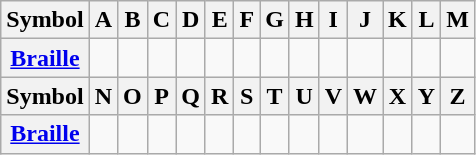<table class="wikitable" style="text-align:center">
<tr>
<th>Symbol</th>
<th>A</th>
<th>B</th>
<th>C</th>
<th>D</th>
<th>E</th>
<th>F</th>
<th>G</th>
<th>H</th>
<th>I</th>
<th>J</th>
<th>K</th>
<th>L</th>
<th>M</th>
</tr>
<tr>
<th><a href='#'>Braille</a></th>
<td></td>
<td></td>
<td></td>
<td></td>
<td></td>
<td></td>
<td></td>
<td></td>
<td></td>
<td></td>
<td></td>
<td></td>
<td></td>
</tr>
<tr>
<th>Symbol</th>
<th>N</th>
<th>O</th>
<th>P</th>
<th>Q</th>
<th>R</th>
<th>S</th>
<th>T</th>
<th>U</th>
<th>V</th>
<th>W</th>
<th>X</th>
<th>Y</th>
<th>Z</th>
</tr>
<tr>
<th><a href='#'>Braille</a></th>
<td></td>
<td></td>
<td></td>
<td></td>
<td></td>
<td></td>
<td></td>
<td></td>
<td></td>
<td></td>
<td></td>
<td></td>
<td></td>
</tr>
</table>
